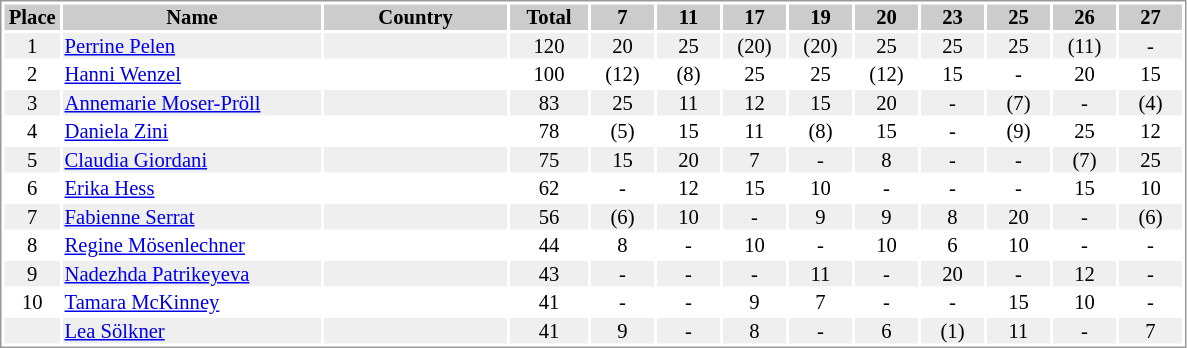<table border="0" style="border: 1px solid #999; background-color:#FFFFFF; text-align:center; font-size:86%; line-height:15px;">
<tr align="center" bgcolor="#CCCCCC">
<th width=35>Place</th>
<th width=170>Name</th>
<th width=120>Country</th>
<th width=50>Total</th>
<th width=40>7</th>
<th width=40>11</th>
<th width=40>17</th>
<th width=40>19</th>
<th width=40>20</th>
<th width=40>23</th>
<th width=40>25</th>
<th width=40>26</th>
<th width=40>27</th>
</tr>
<tr bgcolor="#EFEFEF">
<td>1</td>
<td align="left"><a href='#'>Perrine Pelen</a></td>
<td align="left"></td>
<td>120</td>
<td>20</td>
<td>25</td>
<td>(20)</td>
<td>(20)</td>
<td>25</td>
<td>25</td>
<td>25</td>
<td>(11)</td>
<td>-</td>
</tr>
<tr>
<td>2</td>
<td align="left"><a href='#'>Hanni Wenzel</a></td>
<td align="left"></td>
<td>100</td>
<td>(12)</td>
<td>(8)</td>
<td>25</td>
<td>25</td>
<td>(12)</td>
<td>15</td>
<td>-</td>
<td>20</td>
<td>15</td>
</tr>
<tr bgcolor="#EFEFEF">
<td>3</td>
<td align="left"><a href='#'>Annemarie Moser-Pröll</a></td>
<td align="left"></td>
<td>83</td>
<td>25</td>
<td>11</td>
<td>12</td>
<td>15</td>
<td>20</td>
<td>-</td>
<td>(7)</td>
<td>-</td>
<td>(4)</td>
</tr>
<tr>
<td>4</td>
<td align="left"><a href='#'>Daniela Zini</a></td>
<td align="left"></td>
<td>78</td>
<td>(5)</td>
<td>15</td>
<td>11</td>
<td>(8)</td>
<td>15</td>
<td>-</td>
<td>(9)</td>
<td>25</td>
<td>12</td>
</tr>
<tr bgcolor="#EFEFEF">
<td>5</td>
<td align="left"><a href='#'>Claudia Giordani</a></td>
<td align="left"></td>
<td>75</td>
<td>15</td>
<td>20</td>
<td>7</td>
<td>-</td>
<td>8</td>
<td>-</td>
<td>-</td>
<td>(7)</td>
<td>25</td>
</tr>
<tr>
<td>6</td>
<td align="left"><a href='#'>Erika Hess</a></td>
<td align="left"></td>
<td>62</td>
<td>-</td>
<td>12</td>
<td>15</td>
<td>10</td>
<td>-</td>
<td>-</td>
<td>-</td>
<td>15</td>
<td>10</td>
</tr>
<tr bgcolor="#EFEFEF">
<td>7</td>
<td align="left"><a href='#'>Fabienne Serrat</a></td>
<td align="left"></td>
<td>56</td>
<td>(6)</td>
<td>10</td>
<td>-</td>
<td>9</td>
<td>9</td>
<td>8</td>
<td>20</td>
<td>-</td>
<td>(6)</td>
</tr>
<tr>
<td>8</td>
<td align="left"><a href='#'>Regine Mösenlechner</a></td>
<td align="left"></td>
<td>44</td>
<td>8</td>
<td>-</td>
<td>10</td>
<td>-</td>
<td>10</td>
<td>6</td>
<td>10</td>
<td>-</td>
<td>-</td>
</tr>
<tr bgcolor="#EFEFEF">
<td>9</td>
<td align="left"><a href='#'>Nadezhda Patrikeyeva</a></td>
<td align="left"></td>
<td>43</td>
<td>-</td>
<td>-</td>
<td>-</td>
<td>11</td>
<td>-</td>
<td>20</td>
<td>-</td>
<td>12</td>
<td>-</td>
</tr>
<tr>
<td>10</td>
<td align="left"><a href='#'>Tamara McKinney</a></td>
<td align="left"></td>
<td>41</td>
<td>-</td>
<td>-</td>
<td>9</td>
<td>7</td>
<td>-</td>
<td>-</td>
<td>15</td>
<td>10</td>
<td>-</td>
</tr>
<tr bgcolor="#EFEFEF">
<td></td>
<td align="left"><a href='#'>Lea Sölkner</a></td>
<td align="left"></td>
<td>41</td>
<td>9</td>
<td>-</td>
<td>8</td>
<td>-</td>
<td>6</td>
<td>(1)</td>
<td>11</td>
<td>-</td>
<td>7</td>
</tr>
</table>
